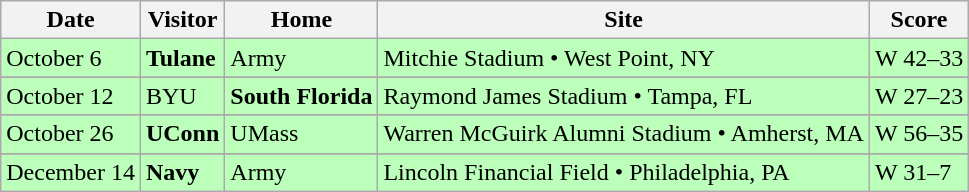<table class="wikitable">
<tr>
<th>Date</th>
<th>Visitor</th>
<th>Home</th>
<th>Site</th>
<th>Score</th>
</tr>
<tr style="background:#bfb">
<td>October 6</td>
<td><strong>Tulane</strong></td>
<td>Army</td>
<td>Mitchie Stadium • West Point, NY</td>
<td>W 42–33</td>
</tr>
<tr>
</tr>
<tr style="background:#bfb">
<td>October 12</td>
<td>BYU</td>
<td><strong>South Florida</strong></td>
<td>Raymond James Stadium • Tampa, FL</td>
<td>W 27–23</td>
</tr>
<tr>
</tr>
<tr style="background:#bfb">
<td>October 26</td>
<td><strong>UConn</strong></td>
<td>UMass</td>
<td>Warren McGuirk Alumni Stadium • Amherst, MA</td>
<td>W 56–35</td>
</tr>
<tr>
</tr>
<tr style="background:#bfb">
<td>December 14</td>
<td><strong>Navy</strong></td>
<td>Army</td>
<td>Lincoln Financial Field • Philadelphia, PA</td>
<td>W 31–7</td>
</tr>
</table>
